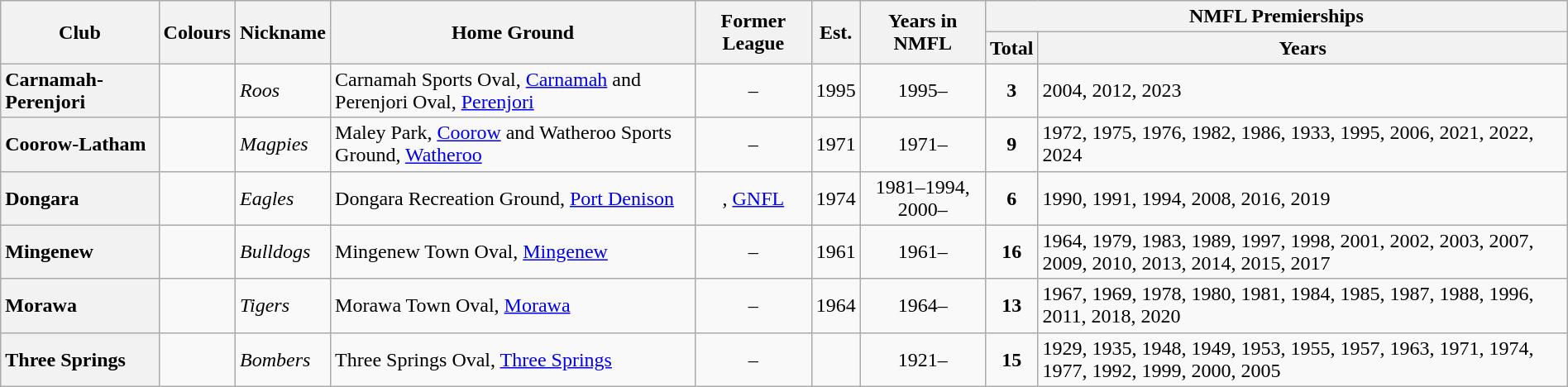<table class="wikitable sortable" style="text-align:center; width:100%">
<tr>
<th rowspan="2">Club</th>
<th rowspan="2">Colours</th>
<th rowspan="2">Nickname</th>
<th rowspan="2">Home Ground</th>
<th rowspan="2">Former League</th>
<th rowspan="2">Est.</th>
<th rowspan="2">Years in NMFL</th>
<th colspan="2">NMFL Premierships</th>
</tr>
<tr>
<th>Total</th>
<th>Years</th>
</tr>
<tr>
<th style="text-align:left">Carnamah-Perenjori</th>
<td></td>
<td align="left"><em>Roos</em></td>
<td align="left">Carnamah Sports Oval, <a href='#'>Carnamah</a> and Perenjori Oval, <a href='#'>Perenjori</a></td>
<td>–</td>
<td>1995</td>
<td>1995–</td>
<td><strong>3</strong></td>
<td align="left">2004, 2012, 2023</td>
</tr>
<tr>
<th style="text-align:left">Coorow-Latham</th>
<td></td>
<td align="left"><em>Magpies</em></td>
<td align="left">Maley Park, <a href='#'>Coorow</a> and Watheroo Sports Ground, <a href='#'>Watheroo</a></td>
<td>–</td>
<td>1971</td>
<td>1971–</td>
<td><strong>9</strong></td>
<td align="left">1972, 1975, 1976, 1982, 1986, 1933, 1995, 2006, 2021, 2022, 2024</td>
</tr>
<tr>
<th style="text-align:left">Dongara</th>
<td></td>
<td align="left"><em>Eagles</em></td>
<td align="left">Dongara Recreation Ground, <a href='#'>Port Denison</a></td>
<td>, <a href='#'>GNFL</a></td>
<td>1974</td>
<td>1981–1994, 2000–</td>
<td><strong>6</strong></td>
<td align="left">1990, 1991, 1994, 2008, 2016, 2019</td>
</tr>
<tr>
<th style="text-align:left">Mingenew</th>
<td></td>
<td align="left"><em>Bulldogs</em></td>
<td align="left">Mingenew Town Oval, <a href='#'>Mingenew</a></td>
<td>–</td>
<td>1961</td>
<td>1961–</td>
<td><strong>16</strong></td>
<td align="left">1964, 1979, 1983, 1989, 1997, 1998, 2001, 2002, 2003, 2007, 2009, 2010, 2013, 2014, 2015, 2017</td>
</tr>
<tr>
<th style="text-align:left">Morawa</th>
<td></td>
<td align="left"><em>Tigers</em></td>
<td align="left">Morawa Town Oval, <a href='#'>Morawa</a></td>
<td>–</td>
<td>1964</td>
<td>1964–</td>
<td><strong>13</strong></td>
<td align="left">1967, 1969, 1978, 1980, 1981, 1984, 1985, 1987, 1988, 1996, 2011, 2018, 2020</td>
</tr>
<tr>
<th style="text-align:left">Three Springs</th>
<td></td>
<td align="left"><em>Bombers</em></td>
<td align="left">Three Springs Oval, <a href='#'>Three Springs</a></td>
<td>–</td>
<td></td>
<td>1921–</td>
<td><strong>15</strong></td>
<td align="left">1929, 1935, 1948, 1949, 1953, 1955, 1957, 1963, 1971, 1974, 1977, 1992, 1999, 2000, 2005</td>
</tr>
</table>
